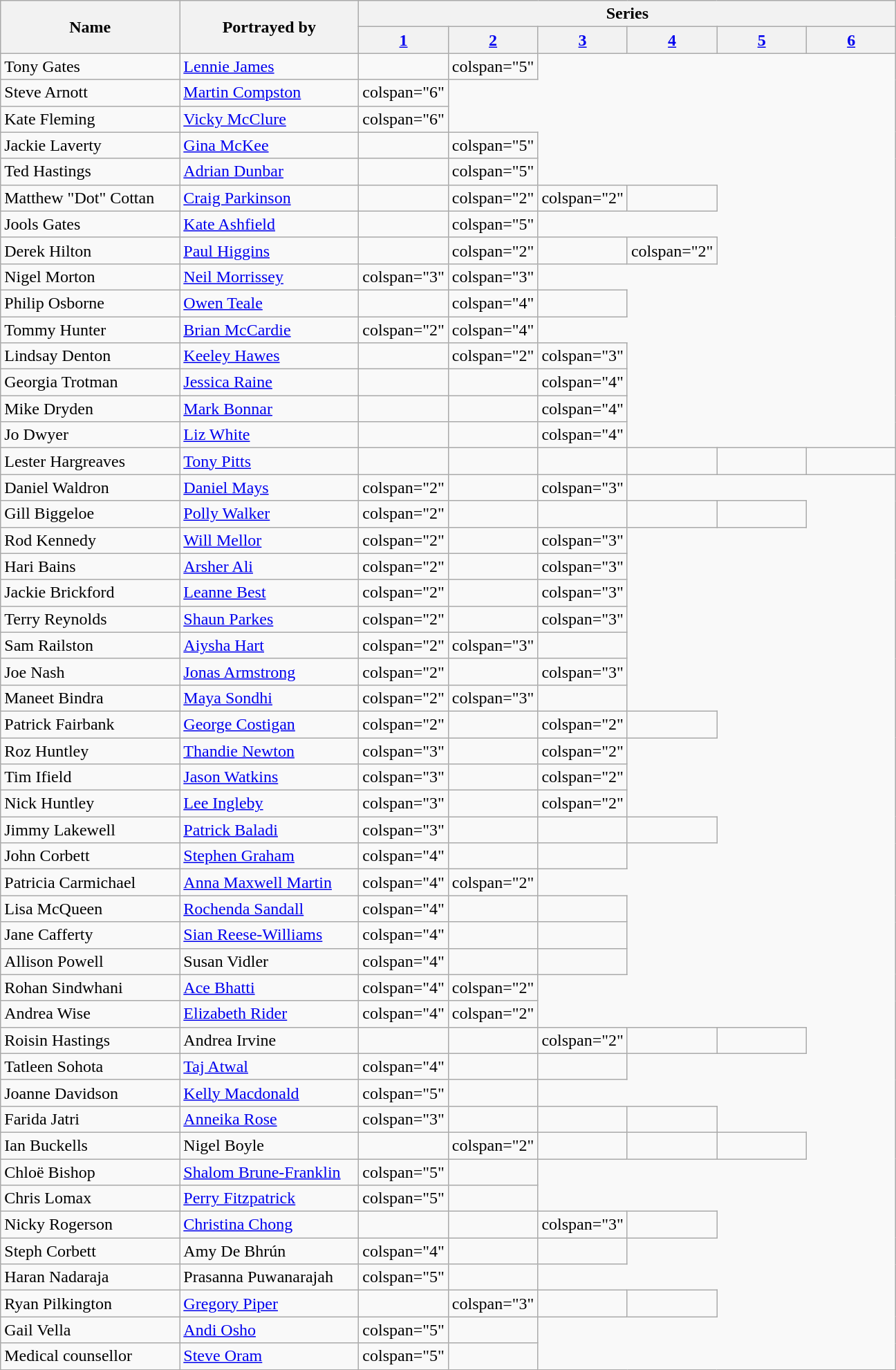<table class="wikitable plainrowheaders">
<tr>
<th scope="col" style="width:20%;" rowspan="2">Name</th>
<th scope="col" style="width:20%;" rowspan="2">Portrayed by</th>
<th scope="col" style="width:60%;" colspan="6">Series</th>
</tr>
<tr>
<th scope="col" style="width:10%;"><a href='#'>1</a></th>
<th scope="col" style="width:10%;"><a href='#'>2</a></th>
<th scope="col" style="width:10%;"><a href='#'>3</a></th>
<th scope="col" style="width:10%;"><a href='#'>4</a></th>
<th scope="col" style="width:10%;"><a href='#'>5</a></th>
<th scope="col" style="width:10%;"><a href='#'>6</a></th>
</tr>
<tr>
<td scope="row">Tony Gates</td>
<td><a href='#'>Lennie James</a></td>
<td></td>
<td>colspan="5" </td>
</tr>
<tr>
<td scope="row">Steve Arnott</td>
<td><a href='#'>Martin Compston</a></td>
<td>colspan="6" </td>
</tr>
<tr>
<td scope="row">Kate Fleming</td>
<td><a href='#'>Vicky McClure</a></td>
<td>colspan="6" </td>
</tr>
<tr>
<td scope="row">Jackie Laverty</td>
<td><a href='#'>Gina McKee</a></td>
<td></td>
<td>colspan="5" </td>
</tr>
<tr>
<td scope="row">Ted Hastings</td>
<td><a href='#'>Adrian Dunbar</a></td>
<td></td>
<td>colspan="5" </td>
</tr>
<tr>
<td scope="row">Matthew "Dot" Cottan</td>
<td><a href='#'>Craig Parkinson</a></td>
<td></td>
<td>colspan="2" </td>
<td>colspan="2" </td>
<td></td>
</tr>
<tr>
<td scope="row">Jools Gates</td>
<td><a href='#'>Kate Ashfield</a></td>
<td></td>
<td>colspan="5" </td>
</tr>
<tr>
<td scope="row">Derek Hilton</td>
<td><a href='#'>Paul Higgins</a></td>
<td></td>
<td>colspan="2" </td>
<td></td>
<td>colspan="2" </td>
</tr>
<tr>
<td scope="row">Nigel Morton</td>
<td><a href='#'>Neil Morrissey</a></td>
<td>colspan="3" </td>
<td>colspan="3" </td>
</tr>
<tr>
<td scope="row">Philip Osborne</td>
<td><a href='#'>Owen Teale</a></td>
<td></td>
<td>colspan="4" </td>
<td></td>
</tr>
<tr>
<td scope="row">Tommy Hunter</td>
<td><a href='#'>Brian McCardie</a></td>
<td>colspan="2" </td>
<td>colspan="4" </td>
</tr>
<tr>
<td scope="row">Lindsay Denton</td>
<td><a href='#'>Keeley Hawes</a></td>
<td></td>
<td>colspan="2" </td>
<td>colspan="3" </td>
</tr>
<tr>
<td scope="row">Georgia Trotman</td>
<td><a href='#'>Jessica Raine</a></td>
<td></td>
<td></td>
<td>colspan="4" </td>
</tr>
<tr>
<td scope="row">Mike Dryden</td>
<td><a href='#'>Mark Bonnar</a></td>
<td></td>
<td></td>
<td>colspan="4" </td>
</tr>
<tr>
<td scope="row">Jo Dwyer</td>
<td><a href='#'>Liz White</a></td>
<td></td>
<td></td>
<td>colspan="4" </td>
</tr>
<tr>
<td scope="row">Lester Hargreaves</td>
<td><a href='#'>Tony Pitts</a></td>
<td></td>
<td></td>
<td></td>
<td></td>
<td></td>
<td></td>
</tr>
<tr>
<td scope="row">Daniel Waldron</td>
<td><a href='#'>Daniel Mays</a></td>
<td>colspan="2" </td>
<td></td>
<td>colspan="3" </td>
</tr>
<tr>
<td scope="row">Gill Biggeloe</td>
<td><a href='#'>Polly Walker</a></td>
<td>colspan="2" </td>
<td></td>
<td></td>
<td></td>
<td></td>
</tr>
<tr>
<td scope="row">Rod Kennedy</td>
<td><a href='#'>Will Mellor</a></td>
<td>colspan="2" </td>
<td></td>
<td>colspan="3" </td>
</tr>
<tr>
<td scope="row">Hari Bains</td>
<td><a href='#'>Arsher Ali</a></td>
<td>colspan="2" </td>
<td></td>
<td>colspan="3" </td>
</tr>
<tr>
<td scope="row">Jackie Brickford</td>
<td><a href='#'>Leanne Best</a></td>
<td>colspan="2" </td>
<td></td>
<td>colspan="3" </td>
</tr>
<tr>
<td scope="row">Terry Reynolds</td>
<td><a href='#'>Shaun Parkes</a></td>
<td>colspan="2" </td>
<td></td>
<td>colspan="3" </td>
</tr>
<tr>
<td scope="row">Sam Railston</td>
<td><a href='#'>Aiysha Hart</a></td>
<td>colspan="2" </td>
<td>colspan="3" </td>
<td></td>
</tr>
<tr>
<td scope="row">Joe Nash</td>
<td><a href='#'>Jonas Armstrong</a></td>
<td>colspan="2" </td>
<td></td>
<td>colspan="3" </td>
</tr>
<tr>
<td scope="row">Maneet Bindra</td>
<td><a href='#'>Maya Sondhi</a></td>
<td>colspan="2" </td>
<td>colspan="3" </td>
<td></td>
</tr>
<tr>
<td scope="row">Patrick Fairbank</td>
<td><a href='#'>George Costigan</a></td>
<td>colspan="2" </td>
<td></td>
<td>colspan="2" </td>
<td></td>
</tr>
<tr>
<td scope="row">Roz Huntley</td>
<td><a href='#'>Thandie Newton</a></td>
<td>colspan="3" </td>
<td></td>
<td>colspan="2" </td>
</tr>
<tr>
<td scope="row">Tim Ifield</td>
<td><a href='#'>Jason Watkins</a></td>
<td>colspan="3" </td>
<td></td>
<td>colspan="2" </td>
</tr>
<tr>
<td scope="row">Nick Huntley</td>
<td><a href='#'>Lee Ingleby</a></td>
<td>colspan="3" </td>
<td></td>
<td>colspan="2" </td>
</tr>
<tr>
<td scope="row">Jimmy Lakewell</td>
<td><a href='#'>Patrick Baladi</a></td>
<td>colspan="3" </td>
<td></td>
<td></td>
<td></td>
</tr>
<tr>
<td scope="row">John Corbett</td>
<td><a href='#'>Stephen Graham</a></td>
<td>colspan="4" </td>
<td></td>
<td></td>
</tr>
<tr>
<td scope="row">Patricia Carmichael</td>
<td><a href='#'>Anna Maxwell Martin</a></td>
<td>colspan="4" </td>
<td>colspan="2" </td>
</tr>
<tr>
<td scope="row">Lisa McQueen</td>
<td><a href='#'>Rochenda Sandall</a></td>
<td>colspan="4" </td>
<td></td>
<td></td>
</tr>
<tr>
<td scope="row">Jane Cafferty</td>
<td><a href='#'>Sian Reese-Williams</a></td>
<td>colspan="4" </td>
<td></td>
<td></td>
</tr>
<tr>
<td scope="row">Allison Powell</td>
<td>Susan Vidler</td>
<td>colspan="4" </td>
<td></td>
<td></td>
</tr>
<tr>
<td scope="row">Rohan Sindwhani</td>
<td><a href='#'>Ace Bhatti</a></td>
<td>colspan="4" </td>
<td>colspan="2" </td>
</tr>
<tr>
<td scope="row">Andrea Wise</td>
<td><a href='#'>Elizabeth Rider</a></td>
<td>colspan="4" </td>
<td>colspan="2" </td>
</tr>
<tr>
<td scope="row">Roisin Hastings</td>
<td>Andrea Irvine</td>
<td></td>
<td></td>
<td>colspan="2" </td>
<td></td>
<td></td>
</tr>
<tr>
<td scope="row">Tatleen Sohota</td>
<td><a href='#'>Taj Atwal</a></td>
<td>colspan="4" </td>
<td></td>
<td></td>
</tr>
<tr>
<td scope="row">Joanne Davidson</td>
<td><a href='#'>Kelly Macdonald</a></td>
<td>colspan="5" </td>
<td></td>
</tr>
<tr>
<td scope="row">Farida Jatri</td>
<td><a href='#'>Anneika Rose</a></td>
<td>colspan="3" </td>
<td></td>
<td></td>
<td></td>
</tr>
<tr>
<td scope="row">Ian Buckells</td>
<td>Nigel Boyle</td>
<td></td>
<td>colspan="2" </td>
<td></td>
<td></td>
<td></td>
</tr>
<tr>
<td scope="row">Chloë Bishop</td>
<td><a href='#'>Shalom Brune-Franklin</a></td>
<td>colspan="5" </td>
<td></td>
</tr>
<tr>
<td scope="row">Chris Lomax</td>
<td><a href='#'>Perry Fitzpatrick</a></td>
<td>colspan="5" </td>
<td></td>
</tr>
<tr>
<td scope="row">Nicky Rogerson</td>
<td><a href='#'>Christina Chong</a></td>
<td></td>
<td></td>
<td>colspan="3" </td>
<td></td>
</tr>
<tr>
<td scope="row">Steph Corbett</td>
<td>Amy De Bhrún</td>
<td>colspan="4" </td>
<td></td>
<td></td>
</tr>
<tr>
<td scope="row">Haran Nadaraja</td>
<td>Prasanna Puwanarajah</td>
<td>colspan="5" </td>
<td></td>
</tr>
<tr>
<td scope="row">Ryan Pilkington</td>
<td><a href='#'>Gregory Piper</a></td>
<td></td>
<td>colspan="3" </td>
<td></td>
<td></td>
</tr>
<tr>
<td scope="row">Gail Vella</td>
<td><a href='#'>Andi Osho</a></td>
<td>colspan="5" </td>
<td></td>
</tr>
<tr>
<td scope="row">Medical counsellor</td>
<td><a href='#'>Steve Oram</a></td>
<td>colspan="5" </td>
<td></td>
</tr>
</table>
